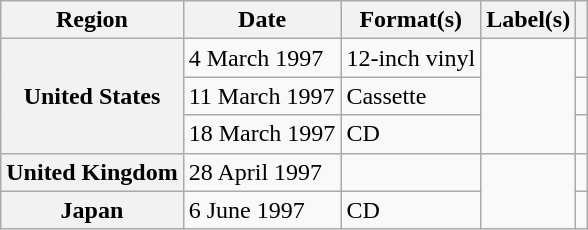<table class="wikitable plainrowheaders">
<tr>
<th scope="col">Region</th>
<th scope="col">Date</th>
<th scope="col">Format(s)</th>
<th scope="col">Label(s)</th>
<th scope="col"></th>
</tr>
<tr>
<th scope="row" rowspan="3">United States</th>
<td>4 March 1997</td>
<td>12-inch vinyl</td>
<td rowspan="3"></td>
<td></td>
</tr>
<tr>
<td>11 March 1997</td>
<td>Cassette</td>
<td></td>
</tr>
<tr>
<td>18 March 1997</td>
<td>CD</td>
<td></td>
</tr>
<tr>
<th scope="row">United Kingdom</th>
<td>28 April 1997</td>
<td></td>
<td rowspan="2"></td>
<td></td>
</tr>
<tr>
<th scope="row">Japan</th>
<td>6 June 1997</td>
<td>CD</td>
<td></td>
</tr>
</table>
